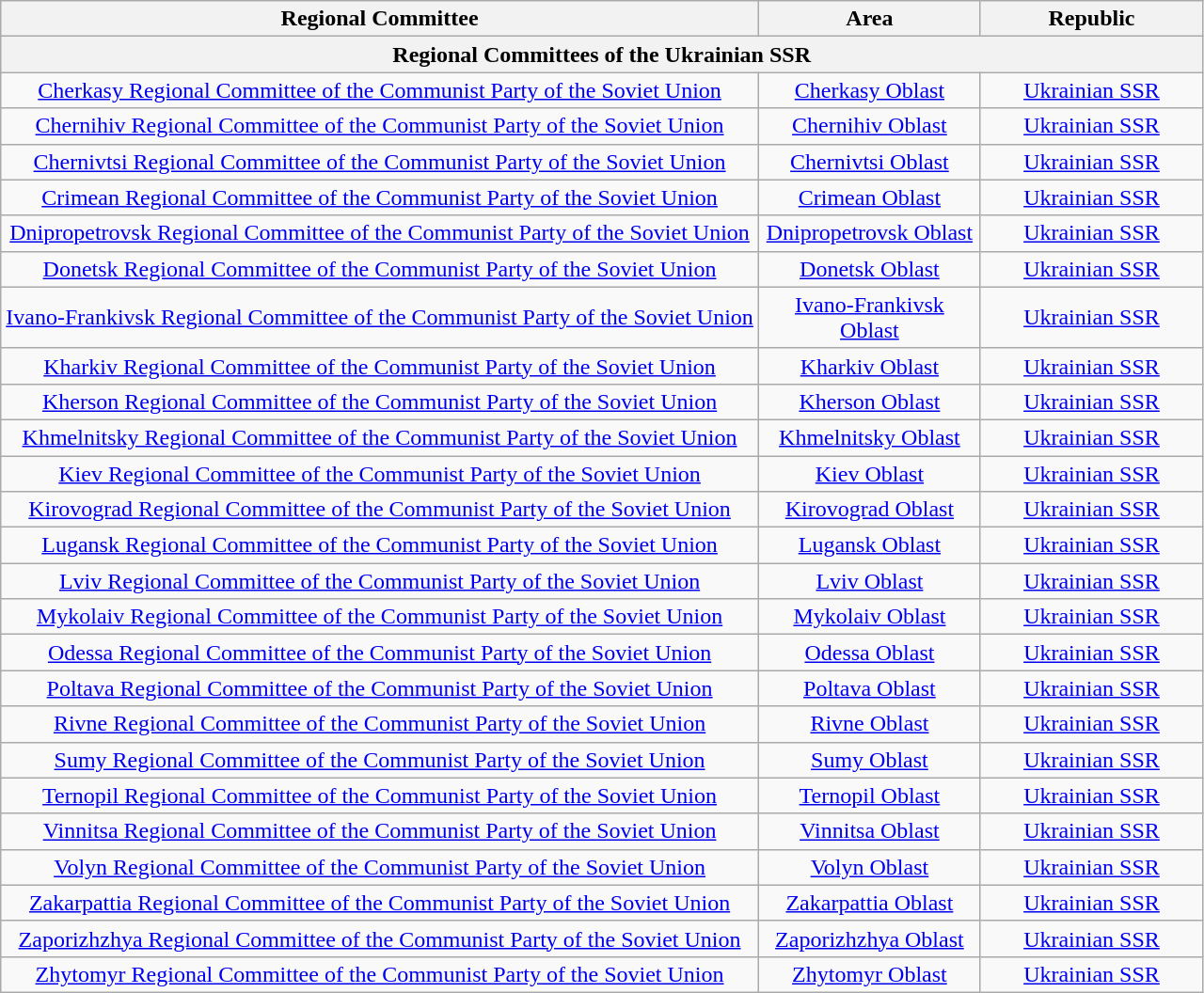<table class="wikitable" style="text-align:center">
<tr>
<th>Regional Committee</th>
<th width="150">Area</th>
<th width="150">Republic</th>
</tr>
<tr>
<th colspan="3"><strong>Regional Committees of the Ukrainian SSR</strong></th>
</tr>
<tr>
<td><a href='#'>Cherkasy Regional Committee of the Communist Party of the Soviet Union</a></td>
<td><a href='#'>Cherkasy Oblast</a></td>
<td> <a href='#'>Ukrainian SSR</a></td>
</tr>
<tr>
<td><a href='#'>Chernihiv Regional Committee of the Communist Party of the Soviet Union</a></td>
<td><a href='#'>Chernihiv Oblast</a></td>
<td> <a href='#'>Ukrainian SSR</a></td>
</tr>
<tr>
<td><a href='#'>Chernivtsi Regional Committee of the Communist Party of the Soviet Union</a></td>
<td><a href='#'>Chernivtsi Oblast</a></td>
<td> <a href='#'>Ukrainian SSR</a></td>
</tr>
<tr>
<td><a href='#'>Crimean Regional Committee of the Communist Party of the Soviet Union</a></td>
<td><a href='#'>Crimean Oblast</a></td>
<td> <a href='#'>Ukrainian SSR</a></td>
</tr>
<tr>
<td><a href='#'>Dnipropetrovsk Regional Committee of the Communist Party of the Soviet Union</a></td>
<td><a href='#'>Dnipropetrovsk Oblast</a></td>
<td> <a href='#'>Ukrainian SSR</a></td>
</tr>
<tr>
<td><a href='#'>Donetsk Regional Committee of the Communist Party of the Soviet Union</a></td>
<td><a href='#'>Donetsk Oblast</a></td>
<td> <a href='#'>Ukrainian SSR</a></td>
</tr>
<tr>
<td><a href='#'>Ivano-Frankivsk Regional Committee of the Communist Party of the Soviet Union</a></td>
<td><a href='#'>Ivano-Frankivsk Oblast</a></td>
<td> <a href='#'>Ukrainian SSR</a></td>
</tr>
<tr>
<td><a href='#'>Kharkiv Regional Committee of the Communist Party of the Soviet Union</a></td>
<td><a href='#'>Kharkiv Oblast</a></td>
<td> <a href='#'>Ukrainian SSR</a></td>
</tr>
<tr>
<td><a href='#'>Kherson Regional Committee of the Communist Party of the Soviet Union</a></td>
<td><a href='#'>Kherson Oblast</a></td>
<td> <a href='#'>Ukrainian SSR</a></td>
</tr>
<tr>
<td><a href='#'>Khmelnitsky Regional Committee of the Communist Party of the Soviet Union</a></td>
<td><a href='#'>Khmelnitsky Oblast</a></td>
<td> <a href='#'>Ukrainian SSR</a></td>
</tr>
<tr>
<td><a href='#'>Kiev Regional Committee of the Communist Party of the Soviet Union</a></td>
<td><a href='#'>Kiev Oblast</a></td>
<td> <a href='#'>Ukrainian SSR</a></td>
</tr>
<tr>
<td><a href='#'>Kirovograd Regional Committee of the Communist Party of the Soviet Union</a></td>
<td><a href='#'>Kirovograd Oblast</a></td>
<td> <a href='#'>Ukrainian SSR</a></td>
</tr>
<tr>
<td><a href='#'>Lugansk Regional Committee of the Communist Party of the Soviet Union</a></td>
<td><a href='#'>Lugansk Oblast</a></td>
<td> <a href='#'>Ukrainian SSR</a></td>
</tr>
<tr>
<td><a href='#'>Lviv Regional Committee of the Communist Party of the Soviet Union</a></td>
<td><a href='#'>Lviv Oblast</a></td>
<td> <a href='#'>Ukrainian SSR</a></td>
</tr>
<tr>
<td><a href='#'>Mykolaiv Regional Committee of the Communist Party of the Soviet Union</a></td>
<td><a href='#'>Mykolaiv Oblast</a></td>
<td> <a href='#'>Ukrainian SSR</a></td>
</tr>
<tr>
<td><a href='#'>Odessa Regional Committee of the Communist Party of the Soviet Union</a></td>
<td><a href='#'>Odessa Oblast</a></td>
<td> <a href='#'>Ukrainian SSR</a></td>
</tr>
<tr>
<td><a href='#'>Poltava Regional Committee of the Communist Party of the Soviet Union</a></td>
<td><a href='#'>Poltava Oblast</a></td>
<td> <a href='#'>Ukrainian SSR</a></td>
</tr>
<tr>
<td><a href='#'>Rivne Regional Committee of the Communist Party of the Soviet Union</a></td>
<td><a href='#'>Rivne Oblast</a></td>
<td> <a href='#'>Ukrainian SSR</a></td>
</tr>
<tr>
<td><a href='#'>Sumy Regional Committee of the Communist Party of the Soviet Union</a></td>
<td><a href='#'>Sumy Oblast</a></td>
<td> <a href='#'>Ukrainian SSR</a></td>
</tr>
<tr>
<td><a href='#'>Ternopil Regional Committee of the Communist Party of the Soviet Union</a></td>
<td><a href='#'>Ternopil Oblast</a></td>
<td> <a href='#'>Ukrainian SSR</a></td>
</tr>
<tr>
<td><a href='#'>Vinnitsa Regional Committee of the Communist Party of the Soviet Union</a></td>
<td><a href='#'>Vinnitsa Oblast</a></td>
<td> <a href='#'>Ukrainian SSR</a></td>
</tr>
<tr>
<td><a href='#'>Volyn Regional Committee of the Communist Party of the Soviet Union</a></td>
<td><a href='#'>Volyn Oblast</a></td>
<td> <a href='#'>Ukrainian SSR</a></td>
</tr>
<tr>
<td><a href='#'>Zakarpattia Regional Committee of the Communist Party of the Soviet Union</a></td>
<td><a href='#'>Zakarpattia Oblast</a></td>
<td> <a href='#'>Ukrainian SSR</a></td>
</tr>
<tr>
<td><a href='#'>Zaporizhzhya Regional Committee of the Communist Party of the Soviet Union</a></td>
<td><a href='#'>Zaporizhzhya Oblast</a></td>
<td> <a href='#'>Ukrainian SSR</a></td>
</tr>
<tr>
<td><a href='#'>Zhytomyr Regional Committee of the Communist Party of the Soviet Union</a></td>
<td><a href='#'>Zhytomyr Oblast</a></td>
<td> <a href='#'>Ukrainian SSR</a></td>
</tr>
</table>
